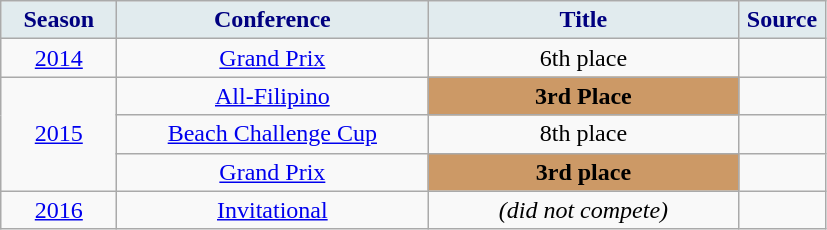<table class="wikitable">
<tr>
<th width=70px style="background:#E1EBEE; color:navy; text-align: center"><strong>Season</strong></th>
<th width=200px style="background:#E1EBEE; color:navy">Conference</th>
<th width=200px style="background:#E1EBEE; color:navy">Title</th>
<th width=50px style="background:#E1EBEE; color:navy">Source</th>
</tr>
<tr align=center>
<td rowspan=1><a href='#'>2014</a></td>
<td><a href='#'>Grand Prix</a></td>
<td>6th place</td>
<td></td>
</tr>
<tr align=center>
<td rowspan="3"><a href='#'>2015</a></td>
<td><a href='#'>All-Filipino</a></td>
<td style="background:#c96;"><strong>3rd Place</strong></td>
<td></td>
</tr>
<tr align=center>
<td><a href='#'>Beach Challenge Cup</a></td>
<td>8th place</td>
<td></td>
</tr>
<tr align=center>
<td><a href='#'>Grand Prix</a></td>
<td style="background:#c96;"><strong>3rd place</strong></td>
<td></td>
</tr>
<tr align=center>
<td><a href='#'>2016</a></td>
<td><a href='#'>Invitational</a></td>
<td><em>(did not compete)</em></td>
<td></td>
</tr>
</table>
